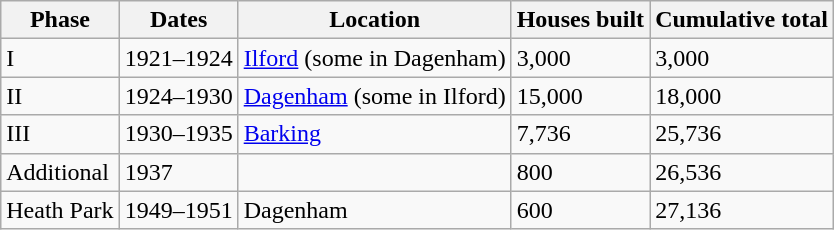<table class="wikitable">
<tr>
<th>Phase</th>
<th>Dates</th>
<th>Location</th>
<th>Houses built</th>
<th>Cumulative total</th>
</tr>
<tr>
<td>I</td>
<td>1921–1924</td>
<td><a href='#'>Ilford</a> (some in Dagenham)</td>
<td>3,000</td>
<td>3,000</td>
</tr>
<tr>
<td>II</td>
<td>1924–1930</td>
<td><a href='#'>Dagenham</a> (some in Ilford)</td>
<td>15,000</td>
<td>18,000</td>
</tr>
<tr>
<td>III</td>
<td>1930–1935</td>
<td><a href='#'>Barking</a></td>
<td>7,736</td>
<td>25,736</td>
</tr>
<tr>
<td>Additional</td>
<td>1937</td>
<td></td>
<td>800</td>
<td>26,536</td>
</tr>
<tr>
<td>Heath Park</td>
<td>1949–1951</td>
<td>Dagenham</td>
<td>600</td>
<td>27,136</td>
</tr>
</table>
